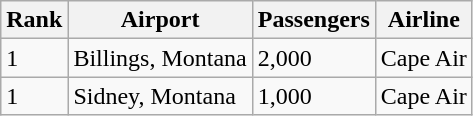<table class="wikitable">
<tr>
<th>Rank</th>
<th>Airport</th>
<th>Passengers</th>
<th>Airline</th>
</tr>
<tr>
<td>1</td>
<td>Billings, Montana</td>
<td>2,000</td>
<td>Cape Air</td>
</tr>
<tr>
<td>1</td>
<td>Sidney, Montana</td>
<td>1,000</td>
<td>Cape Air</td>
</tr>
</table>
